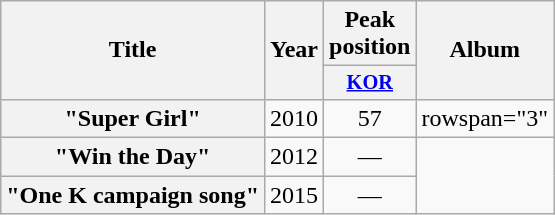<table class="wikitable plainrowheaders" style="text-align:center;">
<tr>
<th scope="col" rowspan="2">Title</th>
<th scope="col" rowspan="2">Year</th>
<th scope="col" colspan="1">Peak<br>position</th>
<th scope="col" rowspan="2">Album</th>
</tr>
<tr>
<th scope="col" style="width:3em;font-size:85%;"><a href='#'>KOR</a><br></th>
</tr>
<tr>
<th scope="row">"Super Girl" </th>
<td>2010</td>
<td>57</td>
<td>rowspan="3" </td>
</tr>
<tr>
<th scope="row">"Win the Day" </th>
<td>2012</td>
<td>—</td>
</tr>
<tr>
<th scope="row">"One K campaign song" </th>
<td>2015</td>
<td>—</td>
</tr>
</table>
